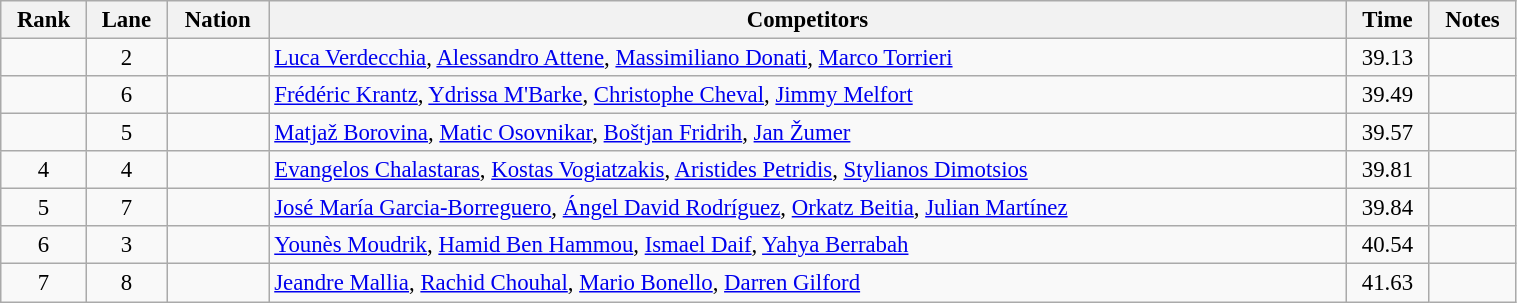<table class="wikitable sortable" width=80% style="text-align:center; font-size:95%">
<tr>
<th>Rank</th>
<th>Lane</th>
<th>Nation</th>
<th>Competitors</th>
<th>Time</th>
<th>Notes</th>
</tr>
<tr>
<td></td>
<td>2</td>
<td align=left></td>
<td align=left><a href='#'>Luca Verdecchia</a>, <a href='#'>Alessandro Attene</a>, <a href='#'>Massimiliano Donati</a>, <a href='#'>Marco Torrieri</a></td>
<td>39.13</td>
<td></td>
</tr>
<tr>
<td></td>
<td>6</td>
<td align=left></td>
<td align=left><a href='#'>Frédéric Krantz</a>, <a href='#'>Ydrissa M'Barke</a>, <a href='#'>Christophe Cheval</a>, <a href='#'>Jimmy Melfort</a></td>
<td>39.49</td>
<td></td>
</tr>
<tr>
<td></td>
<td>5</td>
<td align=left></td>
<td align=left><a href='#'>Matjaž Borovina</a>, <a href='#'>Matic Osovnikar</a>, <a href='#'>Boštjan Fridrih</a>, <a href='#'>Jan Žumer</a></td>
<td>39.57</td>
<td></td>
</tr>
<tr>
<td>4</td>
<td>4</td>
<td align=left></td>
<td align=left><a href='#'>Evangelos Chalastaras</a>, <a href='#'>Kostas Vogiatzakis</a>, <a href='#'>Aristides Petridis</a>, <a href='#'>Stylianos Dimotsios</a></td>
<td>39.81</td>
<td></td>
</tr>
<tr>
<td>5</td>
<td>7</td>
<td align=left></td>
<td align=left><a href='#'>José María Garcia-Borreguero</a>, <a href='#'>Ángel David Rodríguez</a>, <a href='#'>Orkatz Beitia</a>, <a href='#'>Julian Martínez</a></td>
<td>39.84</td>
<td></td>
</tr>
<tr>
<td>6</td>
<td>3</td>
<td align=left></td>
<td align=left><a href='#'>Younès Moudrik</a>, <a href='#'>Hamid Ben Hammou</a>, <a href='#'>Ismael Daif</a>, <a href='#'>Yahya Berrabah</a></td>
<td>40.54</td>
<td></td>
</tr>
<tr>
<td>7</td>
<td>8</td>
<td align=left></td>
<td align=left><a href='#'>Jeandre Mallia</a>, <a href='#'>Rachid Chouhal</a>, <a href='#'>Mario Bonello</a>, <a href='#'>Darren Gilford</a></td>
<td>41.63</td>
<td></td>
</tr>
</table>
